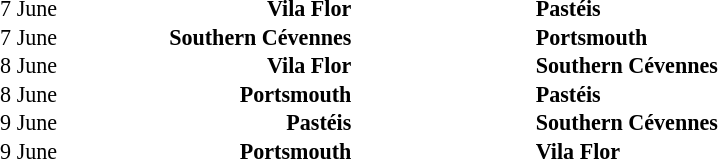<table>
<tr style="vertical-align:top">
<td style="min-width:44em;" width=50%><br></td>
<td style="min-width:36em;"><br><table width=100%  style="font-size:92%; font-weight:bold; white-space: nowrap" cellspacing=0>
<tr>
<td width=8% rowspan=7></td>
<td width=10% height=15></td>
<td width=3% rowspan=7></td>
<td width=28%></td>
<td width=3% rowspan=7></td>
<td width=15%></td>
<td width=3% rowspan=7></td>
<td width=28%></td>
<td width=2% rowspan=7></td>
</tr>
<tr>
<td style="font-weight:normal">7 June</td>
<td align=right>Vila Flor </td>
<td align=center></td>
<td align=left> Pastéis</td>
</tr>
<tr>
<td style="font-weight:normal">7 June</td>
<td align=right>Southern Cévennes </td>
<td align=center></td>
<td align=left> Portsmouth</td>
</tr>
<tr>
<td style="font-weight:normal">8 June</td>
<td align=right>Vila Flor </td>
<td align=center></td>
<td align=left> Southern Cévennes</td>
</tr>
<tr>
<td style="font-weight:normal">8 June</td>
<td align=right>Portsmouth </td>
<td align=center></td>
<td align=left> Pastéis</td>
</tr>
<tr>
<td style="font-weight:normal">9 June</td>
<td align=right>Pastéis </td>
<td align=center></td>
<td align=left> Southern Cévennes</td>
</tr>
<tr>
<td style="font-weight:normal">9 June</td>
<td align=right>Portsmouth </td>
<td align=center></td>
<td align=left> Vila Flor</td>
</tr>
</table>
</td>
</tr>
</table>
